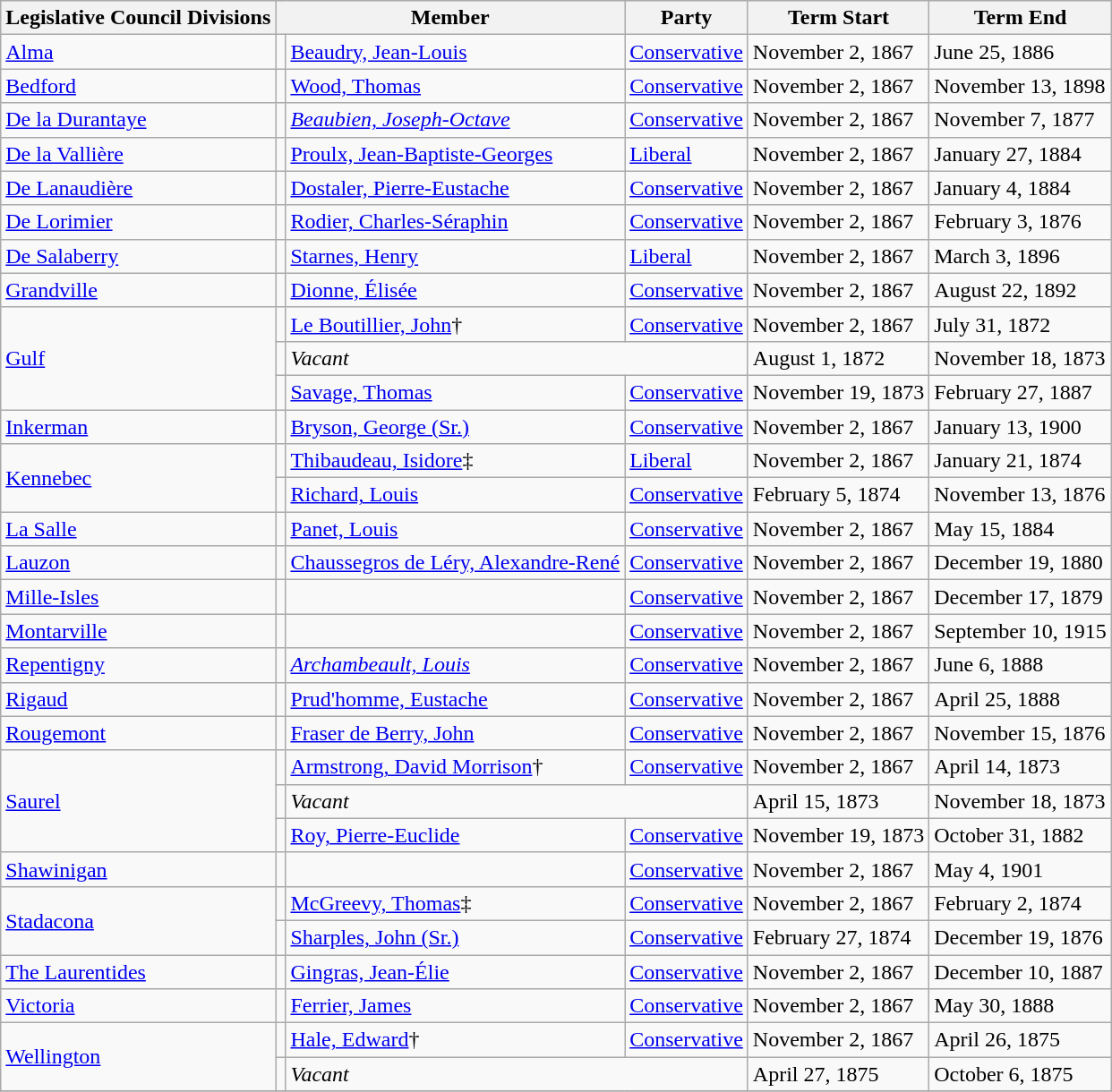<table class="wikitable sortable">
<tr>
<th>Legislative Council Divisions</th>
<th colspan="2">Member</th>
<th>Party</th>
<th data-sort-type=date>Term Start</th>
<th data-sort-type=date>Term End</th>
</tr>
<tr>
<td><a href='#'>Alma</a></td>
<td></td>
<td><a href='#'>Beaudry, Jean-Louis</a></td>
<td><a href='#'>Conservative</a></td>
<td>November 2, 1867</td>
<td>June 25, 1886</td>
</tr>
<tr>
<td><a href='#'>Bedford</a></td>
<td></td>
<td><a href='#'>Wood, Thomas</a></td>
<td><a href='#'>Conservative</a></td>
<td>November 2, 1867</td>
<td>November 13, 1898</td>
</tr>
<tr>
<td><a href='#'>De la Durantaye</a></td>
<td></td>
<td><em><a href='#'>Beaubien, Joseph-Octave</a></em></td>
<td><a href='#'>Conservative</a></td>
<td>November 2, 1867</td>
<td>November 7, 1877</td>
</tr>
<tr>
<td><a href='#'>De la Vallière</a></td>
<td></td>
<td><a href='#'>Proulx, Jean-Baptiste-Georges</a></td>
<td><a href='#'>Liberal</a></td>
<td>November 2, 1867</td>
<td>January 27, 1884</td>
</tr>
<tr>
<td><a href='#'>De Lanaudière</a></td>
<td></td>
<td><a href='#'>Dostaler, Pierre-Eustache</a></td>
<td><a href='#'>Conservative</a></td>
<td>November 2, 1867</td>
<td>January 4, 1884</td>
</tr>
<tr>
<td><a href='#'>De Lorimier</a></td>
<td></td>
<td><a href='#'>Rodier, Charles-Séraphin</a></td>
<td><a href='#'>Conservative</a></td>
<td>November 2, 1867</td>
<td>February 3, 1876</td>
</tr>
<tr>
<td><a href='#'>De Salaberry</a></td>
<td></td>
<td><a href='#'>Starnes, Henry</a></td>
<td><a href='#'>Liberal</a></td>
<td>November 2, 1867</td>
<td>March 3, 1896</td>
</tr>
<tr>
<td><a href='#'>Grandville</a></td>
<td></td>
<td><a href='#'>Dionne, Élisée</a></td>
<td><a href='#'>Conservative</a></td>
<td>November 2, 1867</td>
<td>August 22, 1892</td>
</tr>
<tr>
<td rowspan ="3"><a href='#'>Gulf</a></td>
<td></td>
<td><a href='#'>Le Boutillier, John</a>†</td>
<td><a href='#'>Conservative</a></td>
<td>November 2, 1867</td>
<td>July 31, 1872</td>
</tr>
<tr>
<td></td>
<td colspan = "2"><em>Vacant</em></td>
<td>August 1, 1872</td>
<td>November 18, 1873</td>
</tr>
<tr>
<td></td>
<td><a href='#'>Savage, Thomas</a></td>
<td><a href='#'>Conservative</a></td>
<td>November 19, 1873</td>
<td>February 27, 1887</td>
</tr>
<tr>
<td><a href='#'>Inkerman</a></td>
<td></td>
<td><a href='#'>Bryson, George (Sr.)</a></td>
<td><a href='#'>Conservative</a></td>
<td>November 2, 1867</td>
<td>January 13, 1900</td>
</tr>
<tr>
<td rowspan = "2"><a href='#'>Kennebec</a></td>
<td></td>
<td><a href='#'>Thibaudeau, Isidore</a>‡</td>
<td><a href='#'>Liberal</a></td>
<td>November 2, 1867</td>
<td>January 21, 1874</td>
</tr>
<tr>
<td></td>
<td><a href='#'>Richard, Louis</a></td>
<td><a href='#'>Conservative</a></td>
<td>February 5, 1874</td>
<td>November 13, 1876</td>
</tr>
<tr>
<td><a href='#'>La Salle</a></td>
<td></td>
<td><a href='#'>Panet, Louis</a></td>
<td><a href='#'>Conservative</a></td>
<td>November 2, 1867</td>
<td>May 15, 1884</td>
</tr>
<tr>
<td><a href='#'>Lauzon</a></td>
<td></td>
<td><a href='#'>Chaussegros de Léry, Alexandre-René</a></td>
<td><a href='#'>Conservative</a></td>
<td>November 2, 1867</td>
<td>December 19, 1880</td>
</tr>
<tr>
<td><a href='#'>Mille-Isles</a></td>
<td></td>
<td><em></em></td>
<td><a href='#'>Conservative</a></td>
<td>November 2, 1867</td>
<td>December 17, 1879</td>
</tr>
<tr>
<td><a href='#'>Montarville</a></td>
<td></td>
<td><strong><em></em></strong></td>
<td><a href='#'>Conservative</a></td>
<td>November 2, 1867</td>
<td>September 10, 1915</td>
</tr>
<tr>
<td><a href='#'>Repentigny</a></td>
<td></td>
<td><em><a href='#'>Archambeault, Louis</a></em></td>
<td><a href='#'>Conservative</a></td>
<td>November 2, 1867</td>
<td>June 6, 1888</td>
</tr>
<tr>
<td><a href='#'>Rigaud</a></td>
<td></td>
<td><a href='#'>Prud'homme, Eustache</a></td>
<td><a href='#'>Conservative</a></td>
<td>November 2, 1867</td>
<td>April 25, 1888</td>
</tr>
<tr>
<td><a href='#'>Rougemont</a></td>
<td></td>
<td><a href='#'>Fraser de Berry, John</a></td>
<td><a href='#'>Conservative</a></td>
<td>November 2, 1867</td>
<td>November 15, 1876</td>
</tr>
<tr>
<td rowspan = "3"><a href='#'>Saurel</a></td>
<td></td>
<td><a href='#'>Armstrong, David Morrison</a>†</td>
<td><a href='#'>Conservative</a></td>
<td>November 2, 1867</td>
<td>April 14, 1873</td>
</tr>
<tr>
<td></td>
<td colspan = "2"><em>Vacant</em></td>
<td>April 15, 1873</td>
<td>November 18, 1873</td>
</tr>
<tr>
<td></td>
<td><a href='#'>Roy, Pierre-Euclide</a></td>
<td><a href='#'>Conservative</a></td>
<td>November 19, 1873</td>
<td>October 31, 1882</td>
</tr>
<tr>
<td><a href='#'>Shawinigan</a></td>
<td></td>
<td><em></em></td>
<td><a href='#'>Conservative</a></td>
<td>November 2, 1867</td>
<td>May 4, 1901</td>
</tr>
<tr>
<td rowspan = "2"><a href='#'>Stadacona</a></td>
<td></td>
<td><a href='#'>McGreevy, Thomas</a>‡</td>
<td><a href='#'>Conservative</a></td>
<td>November 2, 1867</td>
<td>February 2, 1874</td>
</tr>
<tr>
<td></td>
<td><a href='#'>Sharples, John (Sr.)</a></td>
<td><a href='#'>Conservative</a></td>
<td>February 27, 1874</td>
<td>December 19, 1876</td>
</tr>
<tr>
<td><a href='#'>The Laurentides</a></td>
<td></td>
<td><a href='#'>Gingras, Jean-Élie</a></td>
<td><a href='#'>Conservative</a></td>
<td>November 2, 1867</td>
<td>December 10, 1887</td>
</tr>
<tr>
<td><a href='#'>Victoria</a></td>
<td></td>
<td><a href='#'>Ferrier, James</a></td>
<td><a href='#'>Conservative</a></td>
<td>November 2, 1867</td>
<td>May 30, 1888</td>
</tr>
<tr>
<td rowspan = "2"><a href='#'>Wellington</a></td>
<td></td>
<td><a href='#'>Hale, Edward</a>†</td>
<td><a href='#'>Conservative</a></td>
<td>November 2, 1867</td>
<td>April 26, 1875</td>
</tr>
<tr>
<td></td>
<td colspan = "2"><em>Vacant</em></td>
<td>April 27, 1875</td>
<td>October 6, 1875</td>
</tr>
<tr>
</tr>
</table>
